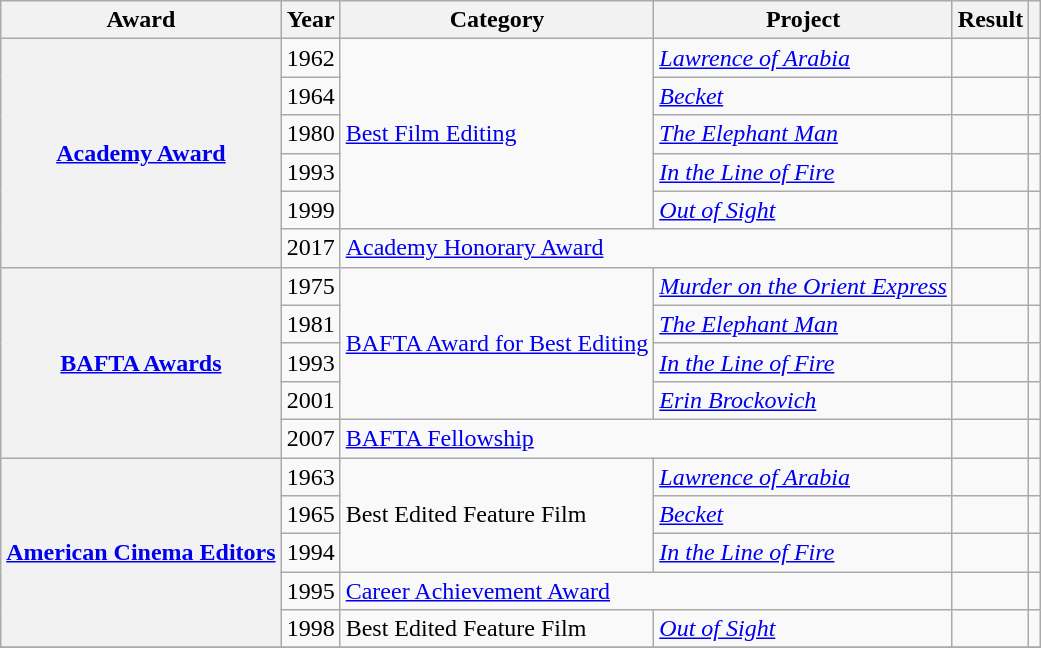<table class="wikitable sortable plainrowheaders">
<tr>
<th scope="col">Award</th>
<th scope="col">Year</th>
<th scope="col">Category</th>
<th scope="col">Project</th>
<th scope="col">Result</th>
<th scope="col" class="unsortable"></th>
</tr>
<tr>
<th scope="row" rowspan=6><a href='#'>Academy Award</a></th>
<td style="text-align:center;">1962</td>
<td rowspan=5><a href='#'>Best Film Editing</a></td>
<td><em><a href='#'>Lawrence of Arabia</a></em></td>
<td></td>
<td style="text-align:center;"></td>
</tr>
<tr>
<td style="text-align:center;">1964</td>
<td><em><a href='#'>Becket</a></em></td>
<td></td>
<td style="text-align:center;"></td>
</tr>
<tr>
<td style="text-align:center;">1980</td>
<td><em><a href='#'>The Elephant Man</a></em></td>
<td></td>
<td style="text-align:center;"></td>
</tr>
<tr>
<td style="text-align:center;">1993</td>
<td><em><a href='#'>In the Line of Fire</a></em></td>
<td></td>
<td style="text-align:center;"></td>
</tr>
<tr>
<td style="text-align:center;">1999</td>
<td><em><a href='#'>Out of Sight</a></em></td>
<td></td>
<td style="text-align:center;"></td>
</tr>
<tr>
<td style="text-align:center;">2017</td>
<td colspan=2><a href='#'>Academy Honorary Award</a></td>
<td></td>
<td style="text-align:center;"></td>
</tr>
<tr>
<th scope="row" rowspan=5><a href='#'>BAFTA Awards</a></th>
<td style="text-align:center;">1975</td>
<td rowspan=4><a href='#'>BAFTA Award for Best Editing</a></td>
<td><em><a href='#'>Murder on the Orient Express</a></em></td>
<td></td>
<td style="text-align:center;"></td>
</tr>
<tr>
<td style="text-align:center;">1981</td>
<td><em><a href='#'>The Elephant Man</a></em></td>
<td></td>
<td style="text-align:center;"></td>
</tr>
<tr>
<td style="text-align:center;">1993</td>
<td><em><a href='#'>In the Line of Fire</a></em></td>
<td></td>
<td style="text-align:center;"></td>
</tr>
<tr>
<td style="text-align:center;">2001</td>
<td><em><a href='#'>Erin Brockovich</a></em></td>
<td></td>
<td style="text-align:center;"></td>
</tr>
<tr>
<td style="text-align:center;">2007</td>
<td colspan=2><a href='#'>BAFTA Fellowship</a></td>
<td></td>
<td style="text-align:center;"></td>
</tr>
<tr>
<th scope="row" rowspan=5><a href='#'>American Cinema Editors</a></th>
<td style="text-align:center;">1963</td>
<td rowspan=3>Best Edited Feature Film</td>
<td><em><a href='#'>Lawrence of Arabia</a></em></td>
<td></td>
<td style="text-align:center;"></td>
</tr>
<tr>
<td style="text-align:center;">1965</td>
<td><em><a href='#'>Becket</a></em></td>
<td></td>
<td style="text-align:center;"></td>
</tr>
<tr>
<td style="text-align:center;">1994</td>
<td><em><a href='#'>In the Line of Fire</a></em></td>
<td></td>
<td style="text-align:center;"></td>
</tr>
<tr>
<td style="text-align:center;">1995</td>
<td colspan=2><a href='#'>Career Achievement Award</a></td>
<td></td>
<td style="text-align:center;"></td>
</tr>
<tr>
<td style="text-align:center;">1998</td>
<td>Best Edited Feature Film</td>
<td><em><a href='#'>Out of Sight</a></em></td>
<td></td>
<td style="text-align:center;"></td>
</tr>
<tr>
</tr>
</table>
